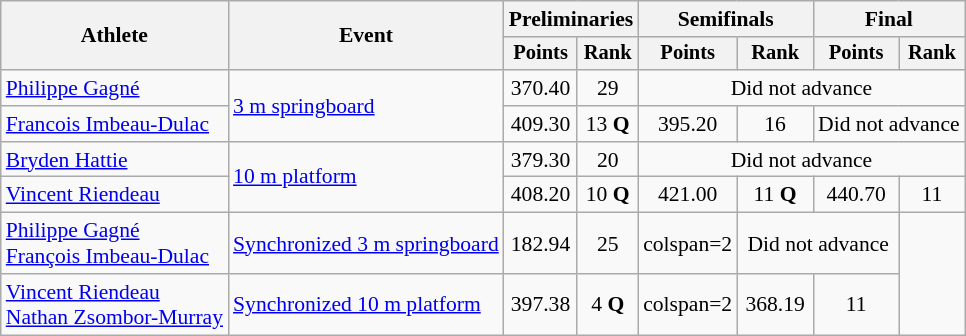<table class=wikitable style="font-size:90%;">
<tr>
<th rowspan="2">Athlete</th>
<th rowspan="2">Event</th>
<th colspan="2">Preliminaries</th>
<th colspan="2">Semifinals</th>
<th colspan="2">Final</th>
</tr>
<tr style="font-size:95%">
<th>Points</th>
<th>Rank</th>
<th>Points</th>
<th>Rank</th>
<th>Points</th>
<th>Rank</th>
</tr>
<tr align=center>
<td align=left><a href='#'>Philippe Gagné</a></td>
<td align=left rowspan=2><a href='#'>3 m springboard</a></td>
<td>370.40</td>
<td>29</td>
<td colspan=4>Did not advance</td>
</tr>
<tr align=center>
<td align=left><a href='#'>Francois Imbeau-Dulac</a></td>
<td>409.30</td>
<td>13 <strong>Q</strong></td>
<td>395.20</td>
<td>16</td>
<td colspan=2>Did not advance</td>
</tr>
<tr align=center>
<td align=left><a href='#'>Bryden Hattie</a></td>
<td align=left rowspan=2><a href='#'>10 m platform</a></td>
<td>379.30</td>
<td>20</td>
<td colspan=4>Did not advance</td>
</tr>
<tr align=center>
<td align=left><a href='#'>Vincent Riendeau</a></td>
<td>408.20</td>
<td>10 <strong>Q</strong></td>
<td>421.00</td>
<td>11 <strong>Q</strong></td>
<td>440.70</td>
<td>11</td>
</tr>
<tr align=center>
<td align=left><a href='#'>Philippe Gagné</a><br><a href='#'>François Imbeau-Dulac</a></td>
<td align=left><a href='#'>Synchronized 3 m springboard</a></td>
<td>182.94</td>
<td>25</td>
<td>colspan=2 </td>
<td colspan=2>Did not advance</td>
</tr>
<tr align=center>
<td align=left><a href='#'>Vincent Riendeau</a><br><a href='#'>Nathan Zsombor-Murray</a></td>
<td align=left><a href='#'>Synchronized 10 m platform</a></td>
<td>397.38</td>
<td>4 <strong>Q</strong></td>
<td>colspan=2 </td>
<td>368.19</td>
<td>11</td>
</tr>
</table>
